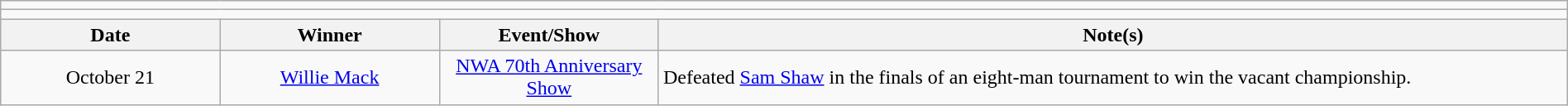<table class="wikitable" style="text-align:center; width:100%;">
<tr>
<td colspan="5"></td>
</tr>
<tr>
<td colspan="5"><strong></strong></td>
</tr>
<tr>
<th width=14%>Date</th>
<th width=14%>Winner</th>
<th width=14%>Event/Show</th>
<th width=58%>Note(s)</th>
</tr>
<tr>
<td>October 21</td>
<td><a href='#'>Willie Mack</a></td>
<td><a href='#'>NWA 70th Anniversary Show</a></td>
<td align=left>Defeated <a href='#'>Sam Shaw</a> in the finals of an eight-man tournament to win the vacant championship.</td>
</tr>
</table>
